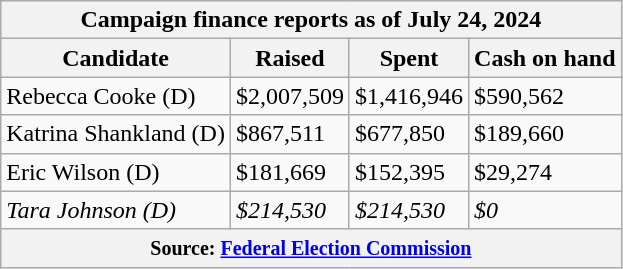<table class="wikitable sortable">
<tr>
<th colspan=4>Campaign finance reports as of July 24, 2024</th>
</tr>
<tr style="text-align:center;">
<th>Candidate</th>
<th>Raised</th>
<th>Spent</th>
<th>Cash on hand</th>
</tr>
<tr>
<td>Rebecca Cooke (D)</td>
<td>$2,007,509</td>
<td>$1,416,946</td>
<td>$590,562</td>
</tr>
<tr>
<td>Katrina Shankland (D)</td>
<td>$867,511</td>
<td>$677,850</td>
<td>$189,660</td>
</tr>
<tr>
<td>Eric Wilson (D)</td>
<td>$181,669</td>
<td>$152,395</td>
<td>$29,274</td>
</tr>
<tr>
<td><em>Tara Johnson (D)</em></td>
<td><em>$214,530</em></td>
<td><em>$214,530</em></td>
<td><em>$0</em></td>
</tr>
<tr>
<th colspan="4"><small>Source: <a href='#'>Federal Election Commission</a></small></th>
</tr>
</table>
